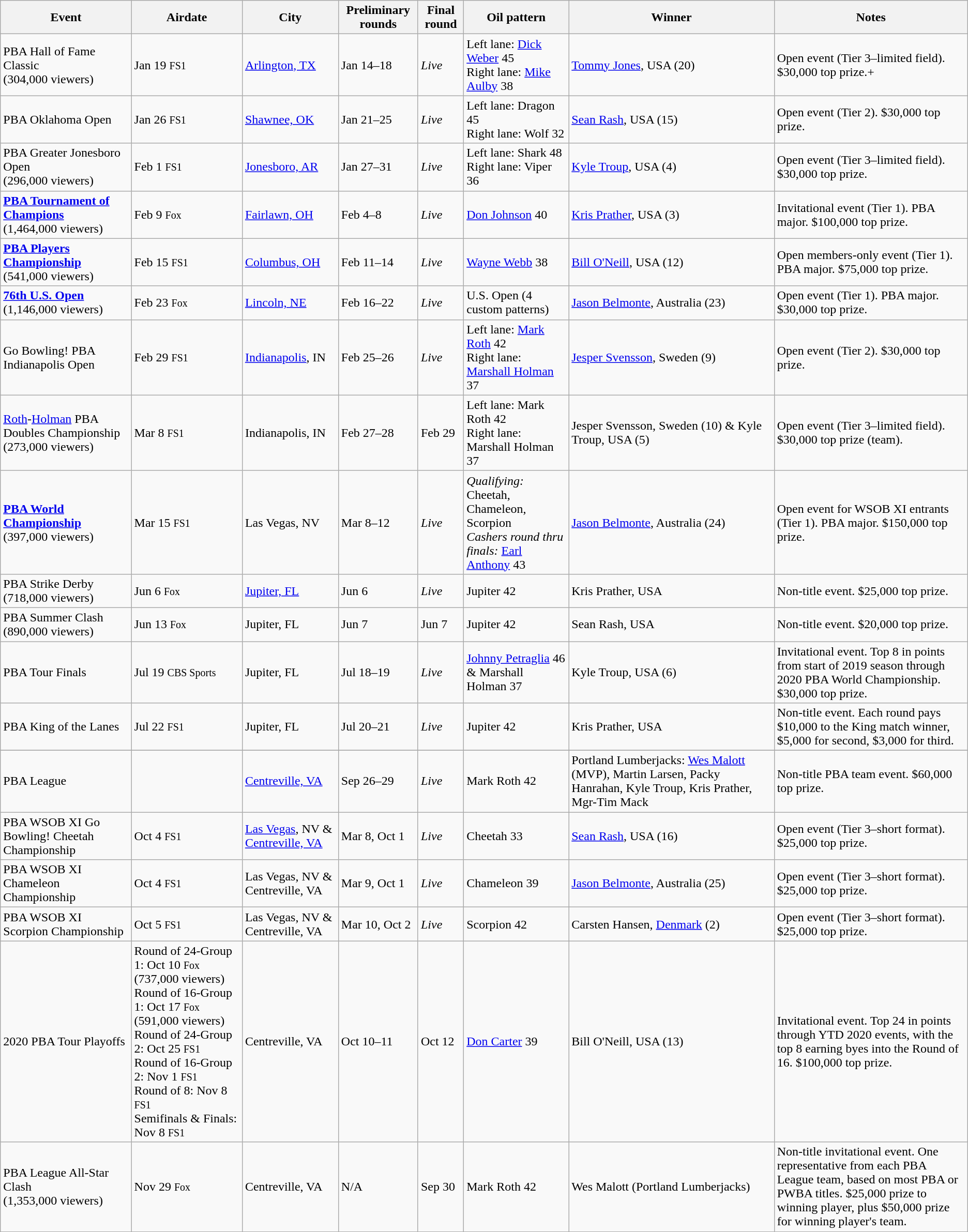<table class="wikitable">
<tr>
<th>Event</th>
<th>Airdate</th>
<th>City</th>
<th>Preliminary rounds</th>
<th>Final round</th>
<th>Oil pattern</th>
<th>Winner</th>
<th width=20%>Notes</th>
</tr>
<tr>
<td>PBA Hall of Fame Classic <br> (304,000 viewers)</td>
<td>Jan 19 <small>FS1</small></td>
<td><a href='#'>Arlington, TX</a></td>
<td>Jan 14–18</td>
<td><em>Live</em></td>
<td>Left lane: <a href='#'>Dick Weber</a> 45<br>Right lane: <a href='#'>Mike Aulby</a> 38</td>
<td><a href='#'>Tommy Jones</a>, USA (20)</td>
<td>Open event (Tier 3–limited field). $30,000 top prize.+</td>
</tr>
<tr>
<td>PBA Oklahoma Open</td>
<td>Jan 26 <small>FS1</small></td>
<td><a href='#'>Shawnee, OK</a></td>
<td>Jan 21–25</td>
<td><em>Live</em></td>
<td>Left lane: Dragon 45<br>Right lane: Wolf 32</td>
<td><a href='#'>Sean Rash</a>, USA (15)</td>
<td>Open event (Tier 2). $30,000 top prize.</td>
</tr>
<tr>
<td>PBA Greater Jonesboro Open <br> (296,000 viewers)</td>
<td>Feb 1 <small>FS1</small></td>
<td><a href='#'>Jonesboro, AR</a></td>
<td>Jan 27–31</td>
<td><em>Live</em></td>
<td>Left lane: Shark 48<br>Right lane: Viper 36</td>
<td><a href='#'>Kyle Troup</a>, USA (4)</td>
<td>Open event (Tier 3–limited field). $30,000 top prize.</td>
</tr>
<tr>
<td><strong><a href='#'>PBA Tournament of Champions</a></strong> <br> (1,464,000 viewers)</td>
<td>Feb 9 <small>Fox</small></td>
<td><a href='#'>Fairlawn, OH</a></td>
<td>Feb 4–8</td>
<td><em>Live</em></td>
<td><a href='#'>Don Johnson</a> 40</td>
<td><a href='#'>Kris Prather</a>, USA (3)</td>
<td>Invitational event (Tier 1). PBA major. $100,000 top prize.</td>
</tr>
<tr>
<td><strong><a href='#'>PBA Players Championship</a></strong> <br> (541,000 viewers)</td>
<td>Feb 15 <small>FS1</small></td>
<td><a href='#'>Columbus, OH</a></td>
<td>Feb 11–14</td>
<td><em>Live</em></td>
<td><a href='#'>Wayne Webb</a> 38</td>
<td><a href='#'>Bill O'Neill</a>, USA (12)</td>
<td>Open members-only event (Tier 1). PBA major. $75,000 top prize.</td>
</tr>
<tr>
<td><strong><a href='#'>76th U.S. Open</a></strong> <br> (1,146,000 viewers)</td>
<td>Feb 23 <small>Fox</small></td>
<td><a href='#'>Lincoln, NE</a></td>
<td>Feb 16–22</td>
<td><em>Live</em></td>
<td>U.S. Open (4 custom patterns)</td>
<td><a href='#'>Jason Belmonte</a>, Australia (23)</td>
<td>Open event (Tier 1). PBA major. $30,000 top prize.</td>
</tr>
<tr>
<td>Go Bowling! PBA Indianapolis Open</td>
<td>Feb 29 <small>FS1</small></td>
<td><a href='#'>Indianapolis</a>, IN</td>
<td>Feb 25–26</td>
<td><em>Live</em></td>
<td>Left lane: <a href='#'>Mark Roth</a> 42<br>Right lane: <a href='#'>Marshall Holman</a> 37</td>
<td><a href='#'>Jesper Svensson</a>, Sweden (9)</td>
<td>Open event (Tier 2). $30,000 top prize.</td>
</tr>
<tr>
<td><a href='#'>Roth</a>-<a href='#'>Holman</a> PBA Doubles Championship<br>(273,000 viewers)</td>
<td>Mar 8 <small>FS1</small></td>
<td>Indianapolis, IN</td>
<td>Feb 27–28</td>
<td>Feb 29</td>
<td>Left lane: Mark Roth 42<br>Right lane: Marshall Holman 37</td>
<td>Jesper Svensson, Sweden (10) & Kyle Troup, USA (5)</td>
<td>Open event (Tier 3–limited field). $30,000 top prize (team).</td>
</tr>
<tr>
<td><strong><a href='#'>PBA World Championship</a></strong> <br> (397,000 viewers)</td>
<td>Mar 15 <small>FS1</small></td>
<td>Las Vegas, NV</td>
<td>Mar 8–12</td>
<td><em>Live</em></td>
<td><em>Qualifying:</em> Cheetah, Chameleon, Scorpion<br><em>Cashers round thru finals:</em> <a href='#'>Earl Anthony</a> 43</td>
<td><a href='#'>Jason Belmonte</a>, Australia (24)</td>
<td>Open event for WSOB XI entrants (Tier 1). PBA major. $150,000 top prize.</td>
</tr>
<tr>
<td>PBA Strike Derby<br>(718,000 viewers)</td>
<td>Jun 6 <small>Fox</small></td>
<td><a href='#'>Jupiter, FL</a></td>
<td>Jun 6</td>
<td><em>Live</em></td>
<td>Jupiter 42</td>
<td>Kris Prather, USA</td>
<td>Non-title event. $25,000 top prize.</td>
</tr>
<tr>
<td>PBA Summer Clash<br>(890,000 viewers)</td>
<td>Jun 13 <small>Fox</small></td>
<td>Jupiter, FL</td>
<td>Jun 7</td>
<td>Jun 7</td>
<td>Jupiter 42</td>
<td>Sean Rash, USA</td>
<td>Non-title event. $20,000 top prize.</td>
</tr>
<tr>
<td>PBA Tour Finals</td>
<td>Jul 19 <small>CBS Sports</small></td>
<td>Jupiter, FL</td>
<td>Jul 18–19</td>
<td><em>Live</em></td>
<td><a href='#'>Johnny Petraglia</a> 46 & Marshall Holman 37</td>
<td>Kyle Troup, USA (6)</td>
<td>Invitational event. Top 8 in points from start of 2019 season through 2020 PBA World Championship. $30,000 top prize.</td>
</tr>
<tr>
<td>PBA King of the Lanes</td>
<td>Jul 22 <small>FS1</small></td>
<td>Jupiter, FL</td>
<td>Jul 20–21</td>
<td><em>Live</em></td>
<td>Jupiter 42</td>
<td>Kris Prather, USA</td>
<td>Non-title event. Each round pays $10,000 to the King match winner, $5,000 for second, $3,000 for third.</td>
</tr>
<tr>
</tr>
<tr>
<td>PBA League</td>
<td></td>
<td><a href='#'>Centreville, VA</a></td>
<td>Sep 26–29</td>
<td><em>Live</em></td>
<td>Mark Roth 42</td>
<td>Portland Lumberjacks: <a href='#'>Wes Malott</a> (MVP), Martin Larsen, Packy Hanrahan, Kyle Troup, Kris Prather, Mgr-Tim Mack</td>
<td>Non-title PBA team event. $60,000 top prize.</td>
</tr>
<tr>
<td>PBA WSOB XI Go Bowling! Cheetah Championship</td>
<td>Oct 4 <small>FS1</small></td>
<td><a href='#'>Las Vegas</a>, NV & <a href='#'>Centreville, VA</a></td>
<td>Mar 8, Oct 1</td>
<td><em>Live</em></td>
<td>Cheetah 33</td>
<td><a href='#'>Sean Rash</a>, USA (16)</td>
<td>Open event (Tier 3–short format). $25,000 top prize.</td>
</tr>
<tr>
<td>PBA WSOB XI Chameleon Championship</td>
<td>Oct 4 <small>FS1</small></td>
<td>Las Vegas, NV & Centreville, VA</td>
<td>Mar 9, Oct 1</td>
<td><em>Live</em></td>
<td>Chameleon 39</td>
<td><a href='#'>Jason Belmonte</a>, Australia (25)</td>
<td>Open event (Tier 3–short format). $25,000 top prize.</td>
</tr>
<tr>
<td>PBA WSOB XI Scorpion Championship</td>
<td>Oct 5 <small>FS1</small></td>
<td>Las Vegas, NV & Centreville, VA</td>
<td>Mar 10, Oct 2</td>
<td><em>Live</em></td>
<td>Scorpion 42</td>
<td>Carsten Hansen, <a href='#'>Denmark</a> (2)</td>
<td>Open event (Tier 3–short format). $25,000 top prize.</td>
</tr>
<tr>
<td>2020 PBA Tour Playoffs</td>
<td>Round of 24-Group 1: Oct 10 <small>Fox</small> (737,000 viewers)<br>Round of 16-Group 1: Oct 17 <small>Fox</small> (591,000 viewers)<br>Round of 24-Group 2: Oct 25 <small>FS1</small><br>Round of 16-Group 2: Nov 1 <small>FS1</small><br>Round of 8: Nov 8 <small>FS1</small><br>Semifinals & Finals: Nov 8 <small>FS1</small></td>
<td>Centreville, VA</td>
<td>Oct 10–11</td>
<td>Oct 12</td>
<td><a href='#'>Don Carter</a> 39</td>
<td>Bill O'Neill, USA (13)</td>
<td>Invitational event. Top 24 in points through YTD 2020 events, with the top 8 earning byes into the Round of 16. $100,000 top prize.</td>
</tr>
<tr>
<td>PBA League All-Star Clash<br>(1,353,000 viewers)</td>
<td>Nov 29 <small>Fox</small></td>
<td>Centreville, VA</td>
<td>N/A</td>
<td>Sep 30</td>
<td>Mark Roth 42</td>
<td>Wes Malott (Portland Lumberjacks)</td>
<td>Non-title invitational event. One representative from each PBA League team, based on most PBA or PWBA titles. $25,000 prize to winning player, plus $50,000 prize for winning player's team.</td>
</tr>
</table>
